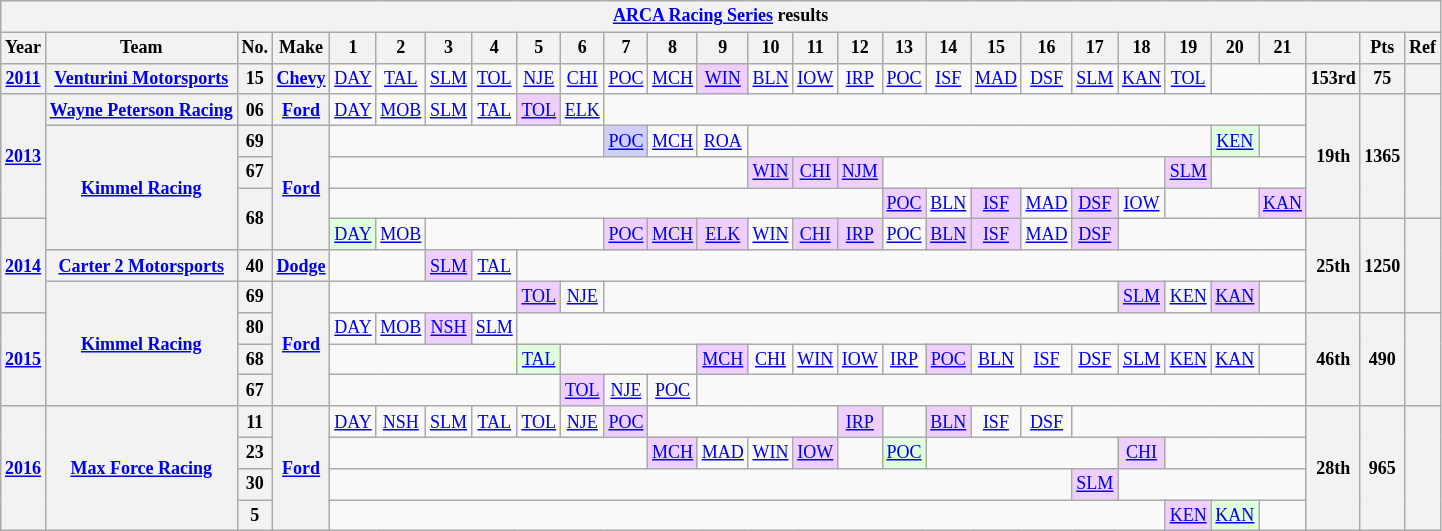<table class="wikitable" style="text-align:center; font-size:75%">
<tr>
<th colspan=45><a href='#'>ARCA Racing Series</a> results</th>
</tr>
<tr>
<th>Year</th>
<th>Team</th>
<th>No.</th>
<th>Make</th>
<th>1</th>
<th>2</th>
<th>3</th>
<th>4</th>
<th>5</th>
<th>6</th>
<th>7</th>
<th>8</th>
<th>9</th>
<th>10</th>
<th>11</th>
<th>12</th>
<th>13</th>
<th>14</th>
<th>15</th>
<th>16</th>
<th>17</th>
<th>18</th>
<th>19</th>
<th>20</th>
<th>21</th>
<th></th>
<th>Pts</th>
<th>Ref</th>
</tr>
<tr>
<th><a href='#'>2011</a></th>
<th><a href='#'>Venturini Motorsports</a></th>
<th>15</th>
<th><a href='#'>Chevy</a></th>
<td><a href='#'>DAY</a></td>
<td><a href='#'>TAL</a></td>
<td><a href='#'>SLM</a></td>
<td><a href='#'>TOL</a></td>
<td><a href='#'>NJE</a></td>
<td><a href='#'>CHI</a></td>
<td><a href='#'>POC</a></td>
<td><a href='#'>MCH</a></td>
<td style="background:#EFCFFF;"><a href='#'>WIN</a><br></td>
<td><a href='#'>BLN</a></td>
<td><a href='#'>IOW</a></td>
<td><a href='#'>IRP</a></td>
<td><a href='#'>POC</a></td>
<td><a href='#'>ISF</a></td>
<td><a href='#'>MAD</a></td>
<td><a href='#'>DSF</a></td>
<td><a href='#'>SLM</a></td>
<td><a href='#'>KAN</a></td>
<td><a href='#'>TOL</a></td>
<td colspan=2></td>
<th>153rd</th>
<th>75</th>
<th></th>
</tr>
<tr>
<th rowspan=4><a href='#'>2013</a></th>
<th><a href='#'>Wayne Peterson Racing</a></th>
<th>06</th>
<th><a href='#'>Ford</a></th>
<td><a href='#'>DAY</a></td>
<td><a href='#'>MOB</a></td>
<td><a href='#'>SLM</a></td>
<td><a href='#'>TAL</a></td>
<td style="background:#EFCFFF;"><a href='#'>TOL</a><br></td>
<td><a href='#'>ELK</a></td>
<td colspan=15></td>
<th rowspan=4>19th</th>
<th rowspan=4>1365</th>
<th rowspan=4></th>
</tr>
<tr>
<th rowspan=4><a href='#'>Kimmel Racing</a></th>
<th>69</th>
<th rowspan=4><a href='#'>Ford</a></th>
<td colspan=6></td>
<td style="background:#CFCFFF;"><a href='#'>POC</a><br></td>
<td><a href='#'>MCH</a></td>
<td><a href='#'>ROA</a></td>
<td colspan=10></td>
<td style="background:#DFFFDF;"><a href='#'>KEN</a><br></td>
<td></td>
</tr>
<tr>
<th>67</th>
<td colspan=9></td>
<td style="background:#EFCFFF;"><a href='#'>WIN</a><br></td>
<td style="background:#EFCFFF;"><a href='#'>CHI</a><br></td>
<td style="background:#EFCFFF;"><a href='#'>NJM</a><br></td>
<td colspan=6></td>
<td style="background:#EFCFFF;"><a href='#'>SLM</a><br></td>
<td colspan=2></td>
</tr>
<tr>
<th rowspan=2>68</th>
<td colspan=12></td>
<td style="background:#EFCFFF;"><a href='#'>POC</a><br></td>
<td><a href='#'>BLN</a></td>
<td style="background:#EFCFFF;"><a href='#'>ISF</a><br></td>
<td><a href='#'>MAD</a></td>
<td style="background:#EFCFFF;"><a href='#'>DSF</a><br></td>
<td><a href='#'>IOW</a></td>
<td colspan=2></td>
<td style="background:#EFCFFF;"><a href='#'>KAN</a><br></td>
</tr>
<tr>
<th rowspan=3><a href='#'>2014</a></th>
<td style="background:#DFFFDF;"><a href='#'>DAY</a><br></td>
<td><a href='#'>MOB</a></td>
<td colspan=4></td>
<td style="background:#EFCFFF;"><a href='#'>POC</a><br></td>
<td style="background:#EFCFFF;"><a href='#'>MCH</a><br></td>
<td style="background:#EFCFFF;"><a href='#'>ELK</a><br></td>
<td><a href='#'>WIN</a></td>
<td style="background:#EFCFFF;"><a href='#'>CHI</a><br></td>
<td style="background:#EFCFFF;"><a href='#'>IRP</a><br></td>
<td><a href='#'>POC</a></td>
<td style="background:#EFCFFF;"><a href='#'>BLN</a><br></td>
<td style="background:#EFCFFF;"><a href='#'>ISF</a><br></td>
<td><a href='#'>MAD</a></td>
<td style="background:#EFCFFF;"><a href='#'>DSF</a><br></td>
<td colspan=4></td>
<th rowspan=3>25th</th>
<th rowspan=3>1250</th>
<th rowspan=3></th>
</tr>
<tr>
<th><a href='#'>Carter 2 Motorsports</a></th>
<th>40</th>
<th><a href='#'>Dodge</a></th>
<td colspan=2></td>
<td style="background:#EFCFFF;"><a href='#'>SLM</a><br></td>
<td><a href='#'>TAL</a></td>
<td colspan=17></td>
</tr>
<tr>
<th rowspan=4><a href='#'>Kimmel Racing</a></th>
<th>69</th>
<th rowspan=4><a href='#'>Ford</a></th>
<td colspan=4></td>
<td style="background:#EFCFFF;"><a href='#'>TOL</a><br></td>
<td><a href='#'>NJE</a></td>
<td colspan=11></td>
<td style="background:#EFCFFF;"><a href='#'>SLM</a><br></td>
<td><a href='#'>KEN</a></td>
<td style="background:#EFCFFF;"><a href='#'>KAN</a><br></td>
<td></td>
</tr>
<tr>
<th rowspan=3><a href='#'>2015</a></th>
<th>80</th>
<td><a href='#'>DAY</a></td>
<td><a href='#'>MOB</a></td>
<td style="background:#EFCFFF;"><a href='#'>NSH</a><br></td>
<td><a href='#'>SLM</a></td>
<td colspan=17></td>
<th rowspan=3>46th</th>
<th rowspan=3>490</th>
<th rowspan=3></th>
</tr>
<tr>
<th>68</th>
<td colspan=4></td>
<td style="background:#DFFFDF;"><a href='#'>TAL</a><br></td>
<td colspan=3></td>
<td style="background:#EFCFFF;"><a href='#'>MCH</a><br></td>
<td><a href='#'>CHI</a></td>
<td><a href='#'>WIN</a></td>
<td><a href='#'>IOW</a></td>
<td><a href='#'>IRP</a></td>
<td style="background:#EFCFFF;"><a href='#'>POC</a><br></td>
<td><a href='#'>BLN</a></td>
<td><a href='#'>ISF</a></td>
<td><a href='#'>DSF</a></td>
<td><a href='#'>SLM</a></td>
<td><a href='#'>KEN</a></td>
<td><a href='#'>KAN</a></td>
<td></td>
</tr>
<tr>
<th>67</th>
<td colspan=5></td>
<td style="background:#EFCFFF;"><a href='#'>TOL</a><br></td>
<td><a href='#'>NJE</a></td>
<td><a href='#'>POC</a></td>
<td colspan=13></td>
</tr>
<tr>
<th rowspan=4><a href='#'>2016</a></th>
<th rowspan=4><a href='#'>Max Force Racing</a></th>
<th>11</th>
<th rowspan=4><a href='#'>Ford</a></th>
<td><a href='#'>DAY</a></td>
<td><a href='#'>NSH</a></td>
<td><a href='#'>SLM</a></td>
<td><a href='#'>TAL</a></td>
<td><a href='#'>TOL</a></td>
<td><a href='#'>NJE</a></td>
<td style="background:#EFCFFF;"><a href='#'>POC</a><br></td>
<td colspan=4></td>
<td style="background:#EFCFFF;"><a href='#'>IRP</a><br></td>
<td></td>
<td style="background:#EFCFFF;"><a href='#'>BLN</a><br></td>
<td><a href='#'>ISF</a></td>
<td><a href='#'>DSF</a></td>
<td colspan=5></td>
<th rowspan=4>28th</th>
<th rowspan=4>965</th>
<th rowspan=4></th>
</tr>
<tr>
<th>23</th>
<td colspan=7></td>
<td style="background:#EFCFFF;"><a href='#'>MCH</a><br></td>
<td><a href='#'>MAD</a></td>
<td><a href='#'>WIN</a></td>
<td style="background:#EFCFFF;"><a href='#'>IOW</a><br></td>
<td></td>
<td style="background:#DFFFDF;"><a href='#'>POC</a><br></td>
<td colspan=4></td>
<td style="background:#EFCFFF;"><a href='#'>CHI</a><br></td>
<td colspan=3></td>
</tr>
<tr>
<th>30</th>
<td colspan=16></td>
<td style="background:#EFCFFF;"><a href='#'>SLM</a><br></td>
<td colspan=4></td>
</tr>
<tr>
<th>5</th>
<td colspan=18></td>
<td style="background:#EFCFFF;"><a href='#'>KEN</a><br></td>
<td style="background:#DFFFDF;"><a href='#'>KAN</a><br></td>
<td></td>
</tr>
</table>
